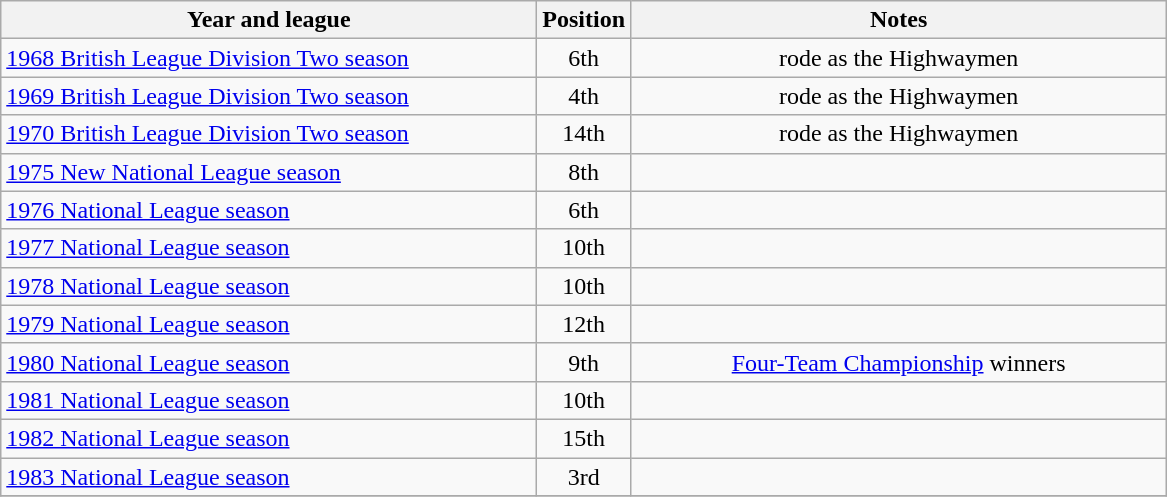<table class="wikitable">
<tr>
<th width=350>Year and league</th>
<th width=50>Position</th>
<th width=350>Notes</th>
</tr>
<tr align=center>
<td align="left"><a href='#'>1968 British League Division Two season</a></td>
<td>6th</td>
<td>rode as the Highwaymen</td>
</tr>
<tr align=center>
<td align="left"><a href='#'>1969 British League Division Two season</a></td>
<td>4th</td>
<td>rode as the Highwaymen</td>
</tr>
<tr align=center>
<td align="left"><a href='#'>1970 British League Division Two season</a></td>
<td>14th</td>
<td>rode as the Highwaymen</td>
</tr>
<tr align=center>
<td align="left"><a href='#'>1975 New National League season</a></td>
<td>8th</td>
<td></td>
</tr>
<tr align=center>
<td align="left"><a href='#'>1976 National League season</a></td>
<td>6th</td>
<td></td>
</tr>
<tr align=center>
<td align="left"><a href='#'>1977 National League season</a></td>
<td>10th</td>
<td></td>
</tr>
<tr align=center>
<td align="left"><a href='#'>1978 National League season</a></td>
<td>10th</td>
<td></td>
</tr>
<tr align=center>
<td align="left"><a href='#'>1979 National League season</a></td>
<td>12th</td>
<td></td>
</tr>
<tr align=center>
<td align="left"><a href='#'>1980 National League season</a></td>
<td>9th</td>
<td><a href='#'>Four-Team Championship</a> winners</td>
</tr>
<tr align=center>
<td align="left"><a href='#'>1981 National League season</a></td>
<td>10th</td>
<td></td>
</tr>
<tr align=center>
<td align="left"><a href='#'>1982 National League season</a></td>
<td>15th</td>
<td></td>
</tr>
<tr align=center>
<td align="left"><a href='#'>1983 National League season</a></td>
<td>3rd</td>
<td></td>
</tr>
<tr align=center>
</tr>
</table>
